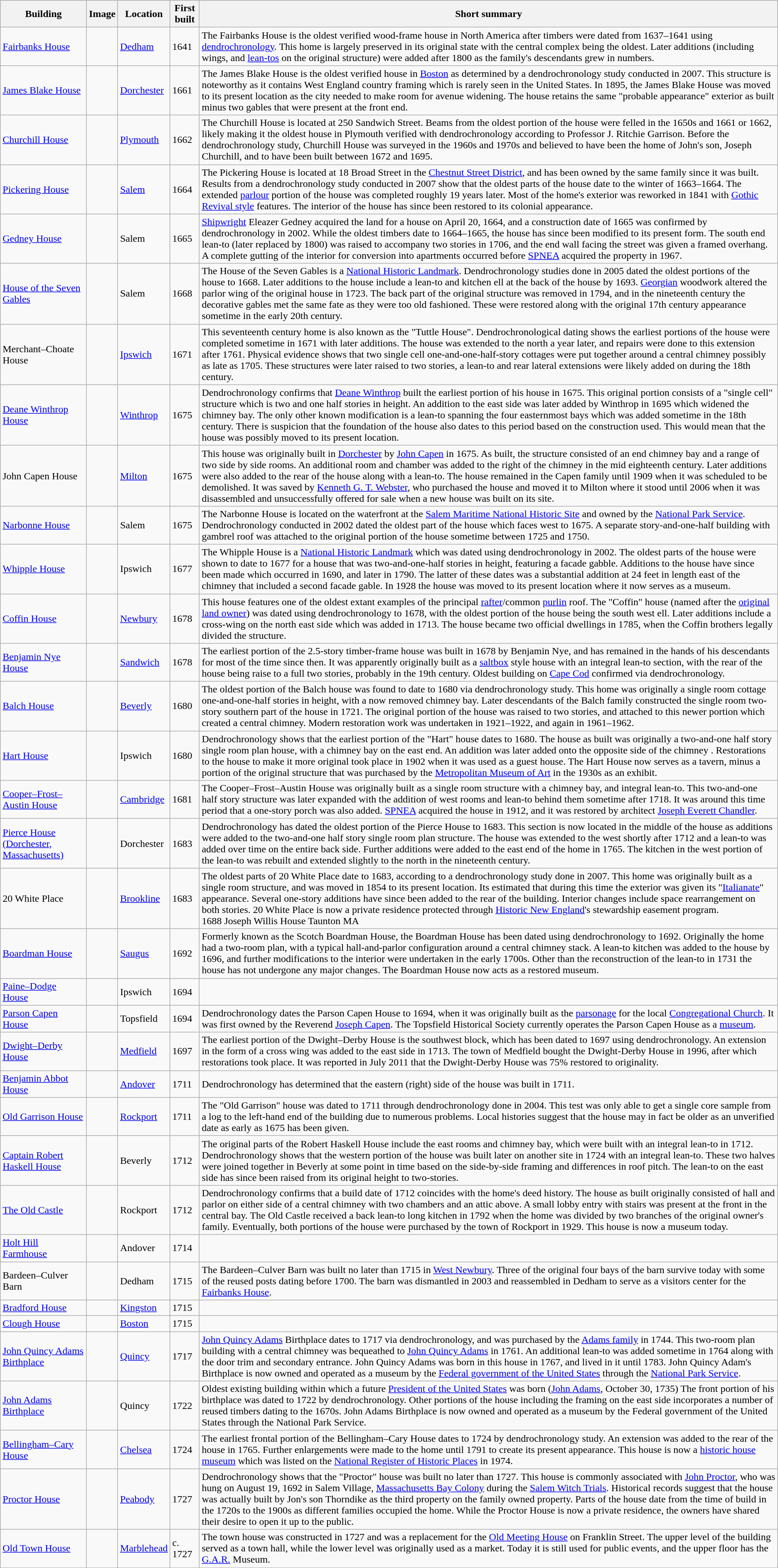<table class="wikitable sortable">
<tr>
<th>Building</th>
<th class="unsortable">Image</th>
<th>Location</th>
<th>First built</th>
<th class="unsortable">Short summary </th>
</tr>
<tr>
<td><a href='#'>Fairbanks House</a></td>
<td></td>
<td><a href='#'>Dedham</a></td>
<td>1641</td>
<td>The Fairbanks House is the oldest verified wood-frame house in North America after timbers were dated from 1637–1641 using <a href='#'>dendrochronology</a>. This home is largely preserved in its original state with the central complex being the oldest. Later additions (including wings, and <a href='#'>lean-tos</a> on the original structure) were added after 1800 as the family's descendants grew in numbers.</td>
</tr>
<tr>
<td><a href='#'>James Blake House</a></td>
<td></td>
<td><a href='#'>Dorchester</a></td>
<td>1661</td>
<td>The James Blake House is the oldest verified house in <a href='#'>Boston</a> as determined by a dendrochronology study conducted in 2007. This structure is noteworthy as it contains West England country framing which is rarely seen in the United States. In 1895, the James Blake House was moved to its present location as the city needed to make room for avenue widening. The house retains the same "probable appearance" exterior as built minus two gables that were present at the front end.</td>
</tr>
<tr>
<td><a href='#'>Churchill House</a></td>
<td></td>
<td><a href='#'>Plymouth</a></td>
<td>1662</td>
<td>The Churchill House is located at 250 Sandwich Street. Beams from the oldest portion of the house were felled in the 1650s and 1661 or 1662, likely making it the oldest house in Plymouth verified with dendrochronology according to Professor J. Ritchie Garrison. Before the dendrochronology study, Churchill House was surveyed in the 1960s and 1970s and believed to have been the home of John's son, Joseph Churchill, and to have been built between 1672 and 1695.</td>
</tr>
<tr>
<td><a href='#'>Pickering House</a></td>
<td></td>
<td><a href='#'>Salem</a></td>
<td>1664</td>
<td>The Pickering House is located at 18 Broad Street in the <a href='#'>Chestnut Street District</a>, and has been owned by the same family since it was built. Results from a dendrochronology study conducted in 2007 show that the oldest parts of the house date to the winter of 1663–1664. The extended <a href='#'>parlour</a> portion of the house was completed roughly 19 years later. Most of the home's exterior was reworked in 1841 with <a href='#'>Gothic Revival style</a> features. The interior of the house has since been restored to its colonial appearance.</td>
</tr>
<tr>
<td><a href='#'>Gedney House</a></td>
<td></td>
<td>Salem</td>
<td>1665</td>
<td><a href='#'>Shipwright</a> Eleazer Gedney acquired the land for a house on April 20, 1664, and a construction date of 1665 was confirmed by dendrochronology in 2002. While the oldest timbers date to 1664–1665, the house has since been modified to its present form. The south end lean-to (later replaced by 1800) was raised to accompany two stories in 1706, and the end wall facing the street was given a framed overhang. A complete gutting of the interior for conversion into apartments occurred before <a href='#'>SPNEA</a> acquired the property in 1967.</td>
</tr>
<tr>
<td><a href='#'>House of the Seven Gables</a></td>
<td></td>
<td>Salem</td>
<td>1668</td>
<td>The House of the Seven Gables is a <a href='#'>National Historic Landmark</a>. Dendrochronology studies done in 2005 dated the oldest portions of the house to 1668. Later additions to the house include a lean-to and kitchen ell at the back of the house by 1693. <a href='#'>Georgian</a> woodwork altered the parlor wing of the original house in 1723. The back part of the original structure was removed in 1794, and in the nineteenth century the decorative gables met the same fate as they were too old fashioned. These were restored along with the original 17th century appearance sometime in the early 20th century.</td>
</tr>
<tr>
<td>Merchant–Choate House</td>
<td></td>
<td><a href='#'>Ipswich</a></td>
<td>1671</td>
<td>This seventeenth century home is also known as the "Tuttle House". Dendrochronological dating shows the earliest portions of the house were completed sometime in 1671 with later additions. The house was extended to the north a year later, and repairs were done to this extension after 1761. Physical evidence shows that two single cell one-and-one-half-story cottages were put together around a central chimney possibly as late as 1705. These structures were later raised to two stories, a lean-to and rear lateral extensions were likely added on during the 18th century.</td>
</tr>
<tr>
<td><a href='#'>Deane Winthrop House</a></td>
<td></td>
<td><a href='#'>Winthrop</a></td>
<td>1675</td>
<td>Dendrochronology confirms that <a href='#'>Deane Winthrop</a> built the earliest portion of his house in 1675. This original portion consists of a "single cell" structure which is two and one half stories in height. An addition to the east side was later added by Winthrop in 1695 which widened the chimney bay. The only other known modification is a lean-to spanning the four easternmost bays which was added sometime in the 18th century. There is suspicion that the foundation of the house also dates to this period based on the construction used. This would mean that the house was possibly moved to its present location.</td>
</tr>
<tr>
<td>John Capen House</td>
<td></td>
<td><a href='#'>Milton</a></td>
<td>1675</td>
<td>This house was originally built in <a href='#'>Dorchester</a> by <a href='#'>John Capen</a> in 1675. As built, the structure consisted of an end chimney bay and a range of two side by side rooms. An additional room and chamber was added to the right of the chimney in the mid eighteenth century. Later additions were also added to the rear of the house along with a lean-to. The house remained in the Capen family until 1909 when it was scheduled to be demolished. It was saved by <a href='#'>Kenneth G. T. Webster</a>, who purchased the house and moved it to Milton where it stood until 2006 when it was disassembled and unsuccessfully offered for sale when a new house was built on its site.</td>
</tr>
<tr>
<td><a href='#'>Narbonne House</a></td>
<td></td>
<td>Salem</td>
<td>1675</td>
<td>The Narbonne House is located on the waterfront at the <a href='#'>Salem Maritime National Historic Site</a> and owned by the <a href='#'>National Park Service</a>. Dendrochronology conducted in 2002 dated the oldest part of the house which faces west to 1675. A separate story-and-one-half building with gambrel roof was attached to the original portion of the house sometime between 1725 and 1750.</td>
</tr>
<tr>
<td><a href='#'>Whipple House</a></td>
<td></td>
<td>Ipswich</td>
<td>1677</td>
<td>The Whipple House is a <a href='#'>National Historic Landmark</a> which was dated using dendrochronology in 2002. The oldest parts of the house were shown to date to 1677 for a house that was two-and-one-half stories in height, featuring a facade gabble. Additions to the house have since been made which occurred in 1690, and later in 1790. The latter of these dates was a substantial addition at 24 feet in length east of the chimney that included a second facade gable. In 1928 the house was moved to its present location where it now serves as a museum.</td>
</tr>
<tr>
<td><a href='#'>Coffin House</a></td>
<td></td>
<td><a href='#'>Newbury</a></td>
<td>1678</td>
<td>This house features one of the oldest extant examples of the principal <a href='#'>rafter</a>/common <a href='#'>purlin</a> roof. The "Coffin" house (named after the <a href='#'>original land owner</a>) was dated using dendrochronology to 1678, with the oldest portion of the house being the south west ell. Later additions include a cross-wing on the north east side which was added in 1713. The house became two official dwellings in 1785, when the Coffin brothers legally divided the structure.</td>
</tr>
<tr>
<td><a href='#'>Benjamin Nye House</a></td>
<td></td>
<td><a href='#'>Sandwich</a></td>
<td>1678</td>
<td>The earliest portion of the 2.5-story timber-frame house was built in 1678 by Benjamin Nye, and has remained in the hands of his descendants for most of the time since then. It was apparently originally built as a <a href='#'>saltbox</a> style house with an integral lean-to section, with the rear of the house being raise to a full two stories, probably in the 19th century. Oldest building on <a href='#'>Cape Cod</a> confirmed via dendrochronology.</td>
</tr>
<tr>
<td><a href='#'>Balch House</a></td>
<td></td>
<td><a href='#'>Beverly</a></td>
<td>1680</td>
<td>The oldest portion of the Balch house was found to date to 1680 via dendrochronology study. This home was originally a single room cottage one-and-one-half stories in height, with a now removed chimney bay. Later descendants of the Balch family constructed the single room two-story southern part of the house in 1721. The original portion of the house was raised to two stories, and attached to this newer portion which created a central chimney. Modern restoration work was undertaken in 1921–1922, and again in 1961–1962.</td>
</tr>
<tr>
<td><a href='#'>Hart House</a></td>
<td></td>
<td>Ipswich</td>
<td>1680</td>
<td>Dendrochronology shows that the earliest portion of the "Hart" house dates to 1680. The house as built was originally a two-and-one half story single room plan house, with a chimney bay on the east end. An addition was later added onto the opposite side of the chimney . Restorations to the house to make it more original took place in 1902 when it was used as a guest house. The Hart House now serves as a tavern, minus a portion of the original structure that was purchased by the <a href='#'>Metropolitan Museum of Art</a> in the 1930s as an exhibit.</td>
</tr>
<tr>
<td><a href='#'>Cooper–Frost–Austin House</a></td>
<td></td>
<td><a href='#'>Cambridge</a></td>
<td>1681</td>
<td>The Cooper–Frost–Austin House was originally built as a single room structure with a chimney bay, and integral lean-to. This two-and-one half story structure was later expanded with the addition of west rooms and lean-to behind them sometime after 1718. It was around this time period that a one-story porch was also added. <a href='#'>SPNEA</a> acquired the house in 1912, and it was restored by architect <a href='#'>Joseph Everett Chandler</a>.</td>
</tr>
<tr>
<td><a href='#'>Pierce House (Dorchester, Massachusetts)</a></td>
<td></td>
<td>Dorchester</td>
<td>1683</td>
<td>Dendrochronology has dated the oldest portion of the Pierce House to 1683. This section is now located in the middle of the house as additions were added to the two-and-one half story single room plan structure. The house was extended to the west shortly after 1712 and a lean-to was added over time on the entire back side. Further additions were added to the east end of the home in 1765. The kitchen in the west portion of the lean-to was rebuilt and extended slightly to the north in the nineteenth century.</td>
</tr>
<tr>
<td>20 White Place</td>
<td></td>
<td><a href='#'>Brookline</a></td>
<td>1683</td>
<td>The oldest parts of 20 White Place date to 1683, according to a dendrochronology study done in 2007. This home was originally built as a single room structure, and was moved in 1854 to its present location. Its estimated that during this time the exterior was given its "<a href='#'>Italianate</a>" appearance. Several one-story additions have since been added to the rear of the building. Interior changes include space rearrangement on both stories. 20 White Place is now a private residence protected through <a href='#'>Historic New England</a>'s stewardship easement program.<br>1688 Joseph Willis House Taunton MA</td>
</tr>
<tr>
<td><a href='#'>Boardman House</a></td>
<td></td>
<td><a href='#'>Saugus</a></td>
<td>1692</td>
<td>Formerly known as the Scotch Boardman House, the Boardman House has been dated using dendrochronology to 1692. Originally the home had a two-room plan, with a typical hall-and-parlor configuration around a central chimney stack. A lean-to kitchen was added to the house by 1696, and further modifications to the interior were undertaken in the early 1700s. Other than the reconstruction of the lean-to in 1731 the house has not undergone any major changes. The Boardman House now acts as a restored museum.</td>
</tr>
<tr>
<td><a href='#'>Paine–Dodge House</a></td>
<td></td>
<td>Ipswich</td>
<td>1694</td>
<td></td>
</tr>
<tr>
<td><a href='#'>Parson Capen House</a></td>
<td></td>
<td>Topsfield</td>
<td>1694</td>
<td>Dendrochronology dates the Parson Capen House to 1694, when it was originally built as the <a href='#'>parsonage</a> for the local <a href='#'>Congregational Church</a>. It was first owned by the Reverend <a href='#'>Joseph Capen</a>. The Topsfield Historical Society currently operates the Parson Capen House as a <a href='#'>museum</a>.</td>
</tr>
<tr>
<td><a href='#'>Dwight–Derby House</a></td>
<td></td>
<td><a href='#'>Medfield</a></td>
<td>1697</td>
<td>The earliest portion of the Dwight–Derby House is the southwest block, which has been dated to 1697 using dendrochronology. An extension in the form of a cross wing was added to the east side in 1713. The town of Medfield bought the Dwight-Derby House in 1996, after which restorations took place. It was reported in July 2011 that the Dwight-Derby House was 75% restored to originality.</td>
</tr>
<tr>
<td><a href='#'>Benjamin Abbot House</a></td>
<td></td>
<td><a href='#'>Andover</a></td>
<td>1711</td>
<td>Dendrochronology has determined that the eastern (right) side of the house was built in 1711.</td>
</tr>
<tr>
<td><a href='#'>Old Garrison House</a></td>
<td></td>
<td><a href='#'>Rockport</a></td>
<td>1711</td>
<td>The "Old Garrison" house was dated to 1711 through dendrochronology done in 2004. This test was only able to get a single core sample from a log to the left-hand end of the building due to numerous problems. Local histories suggest that the house may in fact be older as an unverified date as early as 1675 has been given.</td>
</tr>
<tr>
<td><a href='#'>Captain Robert Haskell House</a></td>
<td></td>
<td>Beverly</td>
<td>1712</td>
<td>The original parts of the Robert Haskell House include the east rooms and chimney bay, which were built with an integral lean-to in 1712. Dendrochronology shows that the western portion of the house was built later on another site in 1724 with an integral lean-to. These two halves were joined together in Beverly at some point in time based on the side-by-side framing and differences in roof pitch. The lean-to on the east side has since been raised from its original height to two-stories.</td>
</tr>
<tr>
<td><a href='#'>The Old Castle</a></td>
<td></td>
<td>Rockport</td>
<td>1712</td>
<td>Dendrochronology confirms that a build date of 1712 coincides with the home's deed history. The house as built originally consisted of hall and parlor on either side of a central chimney with two chambers and an attic above. A small lobby entry with stairs was present at the front in the central bay. The Old Castle received a back lean-to long kitchen in 1792 when the home was divided by two branches of the original owner's family. Eventually, both portions of the house were purchased by the town of Rockport in 1929. This house is now a museum today.</td>
</tr>
<tr>
<td><a href='#'>Holt Hill Farmhouse</a></td>
<td></td>
<td>Andover</td>
<td>1714</td>
<td></td>
</tr>
<tr>
<td>Bardeen–Culver Barn</td>
<td></td>
<td>Dedham</td>
<td>1715</td>
<td>The Bardeen–Culver Barn was built no later than 1715 in <a href='#'>West Newbury</a>. Three of the original four bays of the barn survive today with some of the reused posts dating before 1700. The barn was dismantled in 2003 and reassembled in Dedham to serve as a visitors center for the <a href='#'>Fairbanks House</a>.</td>
</tr>
<tr>
<td><a href='#'>Bradford House</a></td>
<td></td>
<td><a href='#'>Kingston</a></td>
<td>1715</td>
<td></td>
</tr>
<tr>
<td><a href='#'>Clough House</a></td>
<td></td>
<td><a href='#'>Boston</a></td>
<td>1715</td>
<td></td>
</tr>
<tr>
<td><a href='#'>John Quincy Adams Birthplace</a></td>
<td></td>
<td><a href='#'>Quincy</a></td>
<td>1717</td>
<td><a href='#'>John Quincy Adams</a> Birthplace dates to 1717 via dendrochronology, and was purchased by the <a href='#'>Adams family</a> in 1744. This two-room plan building with a central chimney was bequeathed to <a href='#'>John Quincy Adams</a> in 1761. An additional lean-to was added sometime in 1764 along with the door trim and secondary entrance. John Quincy Adams was born in this house in 1767, and lived in it until 1783. John Quincy Adam's Birthplace is now owned and operated as a museum by the <a href='#'>Federal government of the United States</a> through the <a href='#'>National Park Service</a>.</td>
</tr>
<tr>
<td><a href='#'>John Adams Birthplace</a></td>
<td></td>
<td>Quincy</td>
<td>1722</td>
<td>Oldest existing building within which a future <a href='#'>President of the United States</a> was born (<a href='#'>John Adams</a>, October 30, 1735) The front portion of his birthplace was dated to 1722 by dendrochronology. Other portions of the house including the framing on the east side incorporates a number of reused timbers dating to the 1670s. John Adams Birthplace is now owned and operated as a museum by the Federal government of the United States through the National Park Service.</td>
</tr>
<tr>
<td><a href='#'>Bellingham–Cary House</a></td>
<td></td>
<td><a href='#'>Chelsea</a></td>
<td>1724</td>
<td>The earliest frontal portion of the Bellingham–Cary House dates to 1724 by dendrochronology study. An extension was added to the rear of the house in 1765. Further enlargements were made to the home until 1791 to create its present appearance. This house is now a <a href='#'>historic house museum</a> which was listed on the <a href='#'>National Register of Historic Places</a> in 1974.</td>
</tr>
<tr>
<td><a href='#'>Proctor House</a></td>
<td></td>
<td><a href='#'>Peabody</a></td>
<td>1727</td>
<td>Dendrochronology shows that the "Proctor" house was built no later than 1727. This house is commonly associated with <a href='#'>John Proctor</a>, who was hung on August 19, 1692 in Salem Village, <a href='#'>Massachusetts Bay Colony</a> during the <a href='#'>Salem Witch Trials</a>. Historical records suggest that the house was actually built by Jon's son Thorndike as the third property on the family owned property. Parts of the house date from the time of build in the 1720s to the 1900s as different families occupied the home. While the Proctor House is now a private residence, the owners have shared their desire to open it up to the public.</td>
</tr>
<tr>
<td><a href='#'>Old Town House</a></td>
<td></td>
<td><a href='#'>Marblehead</a></td>
<td>c. 1727</td>
<td>The town house was constructed in 1727 and was a replacement for the <a href='#'>Old Meeting House</a> on Franklin Street. The upper level of the building served as a town hall, while the lower level was originally used as a market. Today it is still used for public events, and the upper floor has the <a href='#'>G.A.R.</a> Museum.</td>
</tr>
</table>
